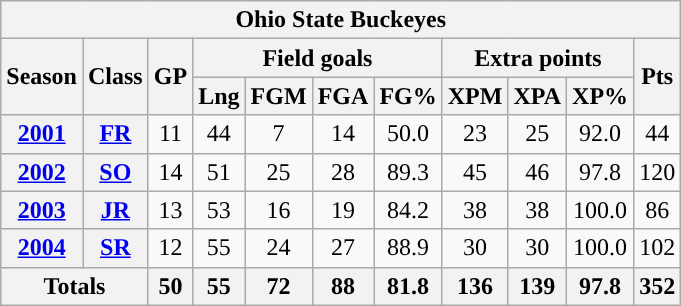<table class="wikitable" style="text-align:center; text-align:center&quot">
<tr>
<th colspan="17">Ohio State Buckeyes</th>
</tr>
<tr>
<th rowspan="2">Season</th>
<th rowspan="2">Class</th>
<th rowspan="2">GP</th>
<th colspan="4">Field goals</th>
<th colspan="3">Extra points</th>
<th rowspan="2">Pts</th>
</tr>
<tr>
<th>Lng</th>
<th>FGM</th>
<th>FGA</th>
<th>FG%</th>
<th>XPM</th>
<th>XPA</th>
<th>XP%</th>
</tr>
<tr>
<th><a href='#'>2001</a></th>
<th><a href='#'>FR</a></th>
<td>11</td>
<td>44</td>
<td>7</td>
<td>14</td>
<td>50.0</td>
<td>23</td>
<td>25</td>
<td>92.0</td>
<td>44</td>
</tr>
<tr>
<th><a href='#'>2002</a></th>
<th><a href='#'>SO</a></th>
<td>14</td>
<td>51</td>
<td>25</td>
<td>28</td>
<td>89.3</td>
<td>45</td>
<td>46</td>
<td>97.8</td>
<td>120</td>
</tr>
<tr>
<th><a href='#'>2003</a></th>
<th><a href='#'>JR</a></th>
<td>13</td>
<td>53</td>
<td>16</td>
<td>19</td>
<td>84.2</td>
<td>38</td>
<td>38</td>
<td>100.0</td>
<td>86</td>
</tr>
<tr>
<th><a href='#'>2004</a></th>
<th><a href='#'>SR</a></th>
<td>12</td>
<td>55</td>
<td>24</td>
<td>27</td>
<td>88.9</td>
<td>30</td>
<td>30</td>
<td>100.0</td>
<td>102</td>
</tr>
<tr>
<th colspan="2">Totals</th>
<th>50</th>
<th>55</th>
<th>72</th>
<th>88</th>
<th>81.8</th>
<th>136</th>
<th>139</th>
<th>97.8</th>
<th>352</th>
</tr>
</table>
